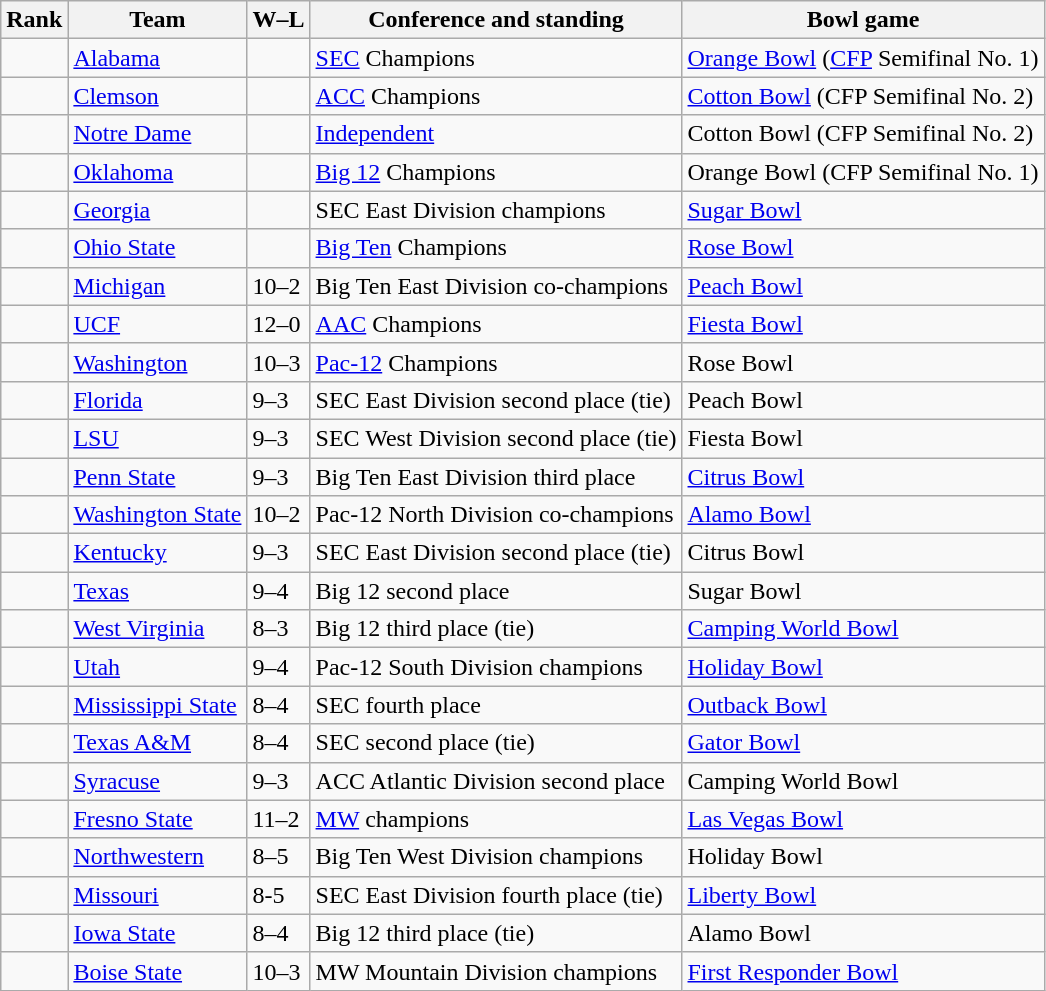<table class="wikitable sortable">
<tr>
<th>Rank</th>
<th>Team</th>
<th>W–L</th>
<th>Conference and standing</th>
<th>Bowl game</th>
</tr>
<tr>
<td></td>
<td><a href='#'>Alabama</a></td>
<td></td>
<td><a href='#'>SEC</a> Champions</td>
<td><a href='#'>Orange Bowl</a> (<a href='#'>CFP</a> Semifinal No. 1)</td>
</tr>
<tr>
<td></td>
<td><a href='#'>Clemson</a></td>
<td></td>
<td><a href='#'>ACC</a> Champions</td>
<td><a href='#'>Cotton Bowl</a> (CFP Semifinal No. 2)</td>
</tr>
<tr>
<td></td>
<td><a href='#'>Notre Dame</a></td>
<td></td>
<td><a href='#'>Independent</a></td>
<td>Cotton Bowl (CFP Semifinal No. 2)</td>
</tr>
<tr>
<td></td>
<td><a href='#'>Oklahoma</a></td>
<td></td>
<td><a href='#'>Big 12</a> Champions</td>
<td>Orange Bowl (CFP Semifinal No. 1)</td>
</tr>
<tr>
<td></td>
<td><a href='#'>Georgia</a></td>
<td></td>
<td>SEC East Division champions</td>
<td><a href='#'>Sugar Bowl</a></td>
</tr>
<tr>
<td></td>
<td><a href='#'>Ohio State</a></td>
<td></td>
<td><a href='#'>Big Ten</a> Champions</td>
<td><a href='#'>Rose Bowl</a></td>
</tr>
<tr>
<td></td>
<td><a href='#'>Michigan</a></td>
<td>10–2</td>
<td>Big Ten East Division co-champions</td>
<td><a href='#'>Peach Bowl</a></td>
</tr>
<tr>
<td></td>
<td><a href='#'>UCF</a></td>
<td>12–0</td>
<td><a href='#'>AAC</a> Champions</td>
<td><a href='#'>Fiesta Bowl</a></td>
</tr>
<tr>
<td></td>
<td><a href='#'>Washington</a></td>
<td>10–3</td>
<td><a href='#'>Pac-12</a> Champions</td>
<td>Rose Bowl</td>
</tr>
<tr>
<td></td>
<td><a href='#'>Florida</a></td>
<td>9–3</td>
<td>SEC East Division second place (tie)</td>
<td>Peach Bowl</td>
</tr>
<tr>
<td></td>
<td><a href='#'>LSU</a></td>
<td>9–3</td>
<td>SEC West Division second place (tie)</td>
<td>Fiesta Bowl</td>
</tr>
<tr>
<td></td>
<td><a href='#'>Penn State</a></td>
<td>9–3</td>
<td>Big Ten East Division third place</td>
<td><a href='#'>Citrus Bowl</a></td>
</tr>
<tr>
<td></td>
<td><a href='#'>Washington State</a></td>
<td>10–2</td>
<td>Pac-12 North Division co-champions</td>
<td><a href='#'>Alamo Bowl</a></td>
</tr>
<tr>
<td></td>
<td><a href='#'>Kentucky</a></td>
<td>9–3</td>
<td>SEC East Division second place (tie)</td>
<td>Citrus Bowl</td>
</tr>
<tr>
<td></td>
<td><a href='#'>Texas</a></td>
<td>9–4</td>
<td>Big 12 second place</td>
<td>Sugar Bowl</td>
</tr>
<tr>
<td></td>
<td><a href='#'>West Virginia</a></td>
<td>8–3</td>
<td>Big 12 third place (tie)</td>
<td><a href='#'>Camping World Bowl</a></td>
</tr>
<tr>
<td></td>
<td><a href='#'>Utah</a></td>
<td>9–4</td>
<td>Pac-12 South Division champions</td>
<td><a href='#'>Holiday Bowl</a></td>
</tr>
<tr>
<td></td>
<td><a href='#'>Mississippi State</a></td>
<td>8–4</td>
<td>SEC fourth place</td>
<td><a href='#'>Outback Bowl</a></td>
</tr>
<tr>
<td></td>
<td><a href='#'>Texas A&M</a></td>
<td>8–4</td>
<td>SEC second place (tie)</td>
<td><a href='#'>Gator Bowl</a></td>
</tr>
<tr>
<td></td>
<td><a href='#'>Syracuse</a></td>
<td>9–3</td>
<td>ACC Atlantic Division second place</td>
<td>Camping World Bowl</td>
</tr>
<tr>
<td></td>
<td><a href='#'>Fresno State</a></td>
<td>11–2</td>
<td><a href='#'>MW</a> champions</td>
<td><a href='#'>Las Vegas Bowl</a></td>
</tr>
<tr>
<td></td>
<td><a href='#'>Northwestern</a></td>
<td>8–5</td>
<td>Big Ten West Division champions</td>
<td>Holiday Bowl</td>
</tr>
<tr>
<td></td>
<td><a href='#'>Missouri</a></td>
<td>8-5</td>
<td>SEC East Division fourth place (tie)</td>
<td><a href='#'>Liberty Bowl</a></td>
</tr>
<tr>
<td></td>
<td><a href='#'>Iowa State</a></td>
<td>8–4</td>
<td>Big 12 third place (tie)</td>
<td>Alamo Bowl</td>
</tr>
<tr>
<td></td>
<td><a href='#'>Boise State</a></td>
<td>10–3</td>
<td>MW Mountain Division champions</td>
<td><a href='#'>First Responder Bowl</a></td>
</tr>
</table>
